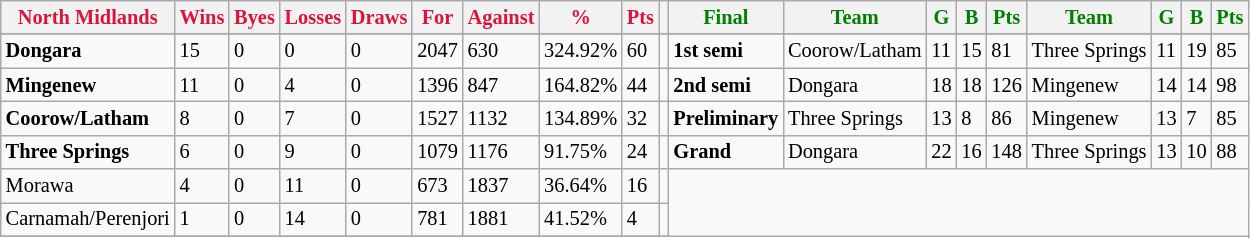<table style="font-size: 85%; text-align: left;" class="wikitable">
<tr>
<th style="color:crimson">North Midlands</th>
<th style="color:crimson">Wins</th>
<th style="color:crimson">Byes</th>
<th style="color:crimson">Losses</th>
<th style="color:crimson">Draws</th>
<th style="color:crimson">For</th>
<th style="color:crimson">Against</th>
<th style="color:crimson">%</th>
<th style="color:crimson">Pts</th>
<th></th>
<th style="color:green">Final</th>
<th style="color:green">Team</th>
<th style="color:green">G</th>
<th style="color:green">B</th>
<th style="color:green">Pts</th>
<th style="color:green">Team</th>
<th style="color:green">G</th>
<th style="color:green">B</th>
<th style="color:green">Pts</th>
</tr>
<tr>
</tr>
<tr>
</tr>
<tr>
<td><strong>	Dongara	</strong></td>
<td>15</td>
<td>0</td>
<td>0</td>
<td>0</td>
<td>2047</td>
<td>630</td>
<td>324.92%</td>
<td>60</td>
<td></td>
<td><strong>1st semi</strong></td>
<td>Coorow/Latham</td>
<td>11</td>
<td>15</td>
<td>81</td>
<td>Three Springs</td>
<td>11</td>
<td>19</td>
<td>85</td>
</tr>
<tr>
<td><strong>	Mingenew	</strong></td>
<td>11</td>
<td>0</td>
<td>4</td>
<td>0</td>
<td>1396</td>
<td>847</td>
<td>164.82%</td>
<td>44</td>
<td></td>
<td><strong>2nd semi</strong></td>
<td>Dongara</td>
<td>18</td>
<td>18</td>
<td>126</td>
<td>Mingenew</td>
<td>14</td>
<td>14</td>
<td>98</td>
</tr>
<tr>
<td><strong>	Coorow/Latham	</strong></td>
<td>8</td>
<td>0</td>
<td>7</td>
<td>0</td>
<td>1527</td>
<td>1132</td>
<td>134.89%</td>
<td>32</td>
<td></td>
<td><strong>Preliminary</strong></td>
<td>Three Springs</td>
<td>13</td>
<td>8</td>
<td>86</td>
<td>Mingenew</td>
<td>13</td>
<td>7</td>
<td>85</td>
</tr>
<tr>
<td><strong>	Three Springs	</strong></td>
<td>6</td>
<td>0</td>
<td>9</td>
<td>0</td>
<td>1079</td>
<td>1176</td>
<td>91.75%</td>
<td>24</td>
<td></td>
<td><strong>Grand</strong></td>
<td>Dongara</td>
<td>22</td>
<td>16</td>
<td>148</td>
<td>Three Springs</td>
<td>13</td>
<td>10</td>
<td>88</td>
</tr>
<tr>
<td>Morawa</td>
<td>4</td>
<td>0</td>
<td>11</td>
<td>0</td>
<td>673</td>
<td>1837</td>
<td>36.64%</td>
<td>16</td>
<td></td>
</tr>
<tr>
<td>Carnamah/Perenjori</td>
<td>1</td>
<td>0</td>
<td>14</td>
<td>0</td>
<td>781</td>
<td>1881</td>
<td>41.52%</td>
<td>4</td>
<td></td>
</tr>
<tr>
</tr>
</table>
